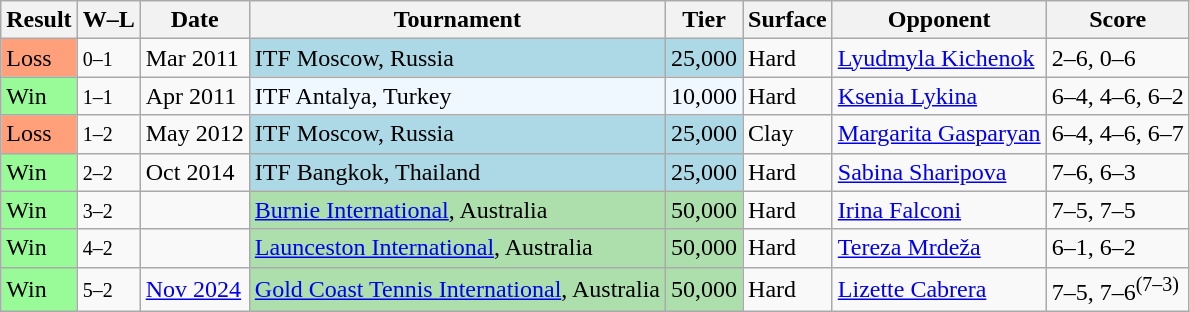<table class="sortable wikitable">
<tr>
<th>Result</th>
<th class="unsortable">W–L</th>
<th>Date</th>
<th>Tournament</th>
<th>Tier</th>
<th>Surface</th>
<th>Opponent</th>
<th class="unsortable">Score</th>
</tr>
<tr>
<td style="background:#ffa07a;">Loss</td>
<td><small>0–1</small></td>
<td>Mar 2011</td>
<td style="background:lightblue;">ITF Moscow, Russia</td>
<td style="background:lightblue;">25,000</td>
<td>Hard</td>
<td> <a href='#'>Lyudmyla Kichenok</a></td>
<td>2–6, 0–6</td>
</tr>
<tr>
<td style="background:#98fb98;">Win</td>
<td><small>1–1</small></td>
<td>Apr 2011</td>
<td style="background:#f0f8ff;">ITF Antalya, Turkey</td>
<td style="background:#f0f8ff;">10,000</td>
<td>Hard</td>
<td> <a href='#'>Ksenia Lykina</a></td>
<td>6–4, 4–6, 6–2</td>
</tr>
<tr>
<td style="background:#ffa07a;">Loss</td>
<td><small>1–2</small></td>
<td>May 2012</td>
<td style="background:lightblue;">ITF Moscow, Russia</td>
<td style="background:lightblue;">25,000</td>
<td>Clay</td>
<td> <a href='#'>Margarita Gasparyan</a></td>
<td>6–4, 4–6, 6–7</td>
</tr>
<tr>
<td style="background:#98fb98;">Win</td>
<td><small>2–2</small></td>
<td>Oct 2014</td>
<td style="background:lightblue;">ITF Bangkok, Thailand</td>
<td style="background:lightblue;">25,000</td>
<td>Hard</td>
<td> <a href='#'>Sabina Sharipova</a></td>
<td>7–6, 6–3</td>
</tr>
<tr>
<td style="background:#98fb98;">Win</td>
<td><small>3–2</small></td>
<td><a href='#'></a></td>
<td style="background:#addfad;"><a href='#'>Burnie International</a>, Australia</td>
<td style="background:#addfad;">50,000</td>
<td>Hard</td>
<td> <a href='#'>Irina Falconi</a></td>
<td>7–5, 7–5</td>
</tr>
<tr>
<td style="background:#98fb98;">Win</td>
<td><small>4–2</small></td>
<td><a href='#'></a></td>
<td style="background:#addfad;"><a href='#'>Launceston International</a>, Australia</td>
<td style="background:#addfad;">50,000</td>
<td>Hard</td>
<td> <a href='#'>Tereza Mrdeža</a></td>
<td>6–1, 6–2</td>
</tr>
<tr>
<td style="background:#98fb98;">Win</td>
<td><small>5–2</small></td>
<td><a href='#'>Nov 2024</a></td>
<td style="background:#addfad;"><a href='#'>Gold Coast Tennis International</a>, Australia</td>
<td style="background:#addfad;">50,000</td>
<td>Hard</td>
<td> <a href='#'>Lizette Cabrera</a></td>
<td>7–5, 7–6<sup>(7–3)</sup></td>
</tr>
</table>
